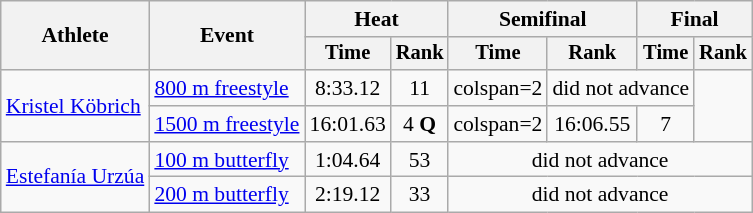<table class=wikitable style="font-size:90%">
<tr>
<th rowspan="2">Athlete</th>
<th rowspan="2">Event</th>
<th colspan="2">Heat</th>
<th colspan="2">Semifinal</th>
<th colspan="2">Final</th>
</tr>
<tr style="font-size:95%">
<th>Time</th>
<th>Rank</th>
<th>Time</th>
<th>Rank</th>
<th>Time</th>
<th>Rank</th>
</tr>
<tr align=center>
<td align=left rowspan=2><a href='#'>Kristel Köbrich</a></td>
<td align=left><a href='#'>800 m freestyle</a></td>
<td>8:33.12</td>
<td>11</td>
<td>colspan=2 </td>
<td colspan=2>did not advance</td>
</tr>
<tr align=center>
<td align=left><a href='#'>1500 m freestyle</a></td>
<td>16:01.63</td>
<td>4 <strong>Q</strong></td>
<td>colspan=2 </td>
<td>16:06.55</td>
<td>7</td>
</tr>
<tr align=center>
<td align=left rowspan=2><a href='#'>Estefanía Urzúa</a></td>
<td align=left><a href='#'>100 m butterfly</a></td>
<td>1:04.64</td>
<td>53</td>
<td colspan=4>did not advance</td>
</tr>
<tr align=center>
<td align=left><a href='#'>200 m butterfly</a></td>
<td>2:19.12</td>
<td>33</td>
<td colspan=4>did not advance</td>
</tr>
</table>
